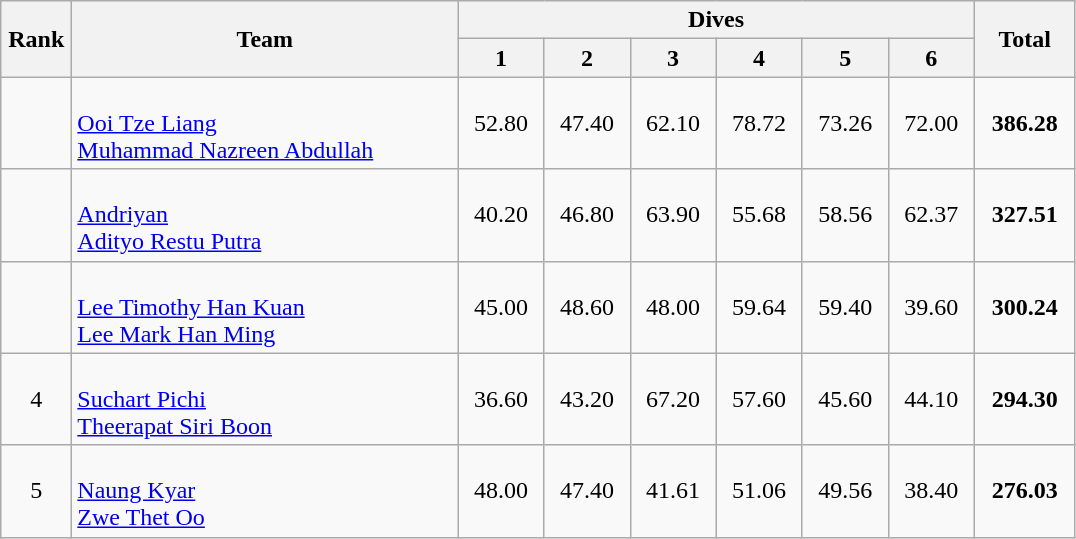<table class=wikitable style="text-align:center">
<tr>
<th rowspan="2" width=40>Rank</th>
<th rowspan="2" width=250>Team</th>
<th colspan="6">Dives</th>
<th rowspan="2" width=60>Total</th>
</tr>
<tr>
<th width=50>1</th>
<th width=50>2</th>
<th width=50>3</th>
<th width=50>4</th>
<th width=50>5</th>
<th width=50>6</th>
</tr>
<tr>
<td></td>
<td style="text-align:left"><br><a href='#'>Ooi Tze Liang</a><br><a href='#'>Muhammad Nazreen Abdullah</a></td>
<td>52.80</td>
<td>47.40</td>
<td>62.10</td>
<td>78.72</td>
<td>73.26</td>
<td>72.00</td>
<td><strong>386.28</strong></td>
</tr>
<tr>
<td></td>
<td style="text-align:left"><br><a href='#'>Andriyan</a><br><a href='#'>Adityo Restu Putra</a></td>
<td>40.20</td>
<td>46.80</td>
<td>63.90</td>
<td>55.68</td>
<td>58.56</td>
<td>62.37</td>
<td><strong>327.51</strong></td>
</tr>
<tr>
<td></td>
<td style="text-align:left"><br><a href='#'>Lee Timothy Han Kuan</a><br><a href='#'>Lee Mark Han Ming</a></td>
<td>45.00</td>
<td>48.60</td>
<td>48.00</td>
<td>59.64</td>
<td>59.40</td>
<td>39.60</td>
<td><strong>300.24</strong></td>
</tr>
<tr>
<td>4</td>
<td style="text-align:left"><br><a href='#'>Suchart Pichi</a><br><a href='#'>Theerapat Siri Boon</a></td>
<td>36.60</td>
<td>43.20</td>
<td>67.20</td>
<td>57.60</td>
<td>45.60</td>
<td>44.10</td>
<td><strong>294.30</strong></td>
</tr>
<tr>
<td>5</td>
<td style="text-align:left"><br><a href='#'>Naung Kyar</a><br><a href='#'>Zwe Thet Oo</a></td>
<td>48.00</td>
<td>47.40</td>
<td>41.61</td>
<td>51.06</td>
<td>49.56</td>
<td>38.40</td>
<td><strong>276.03</strong></td>
</tr>
</table>
